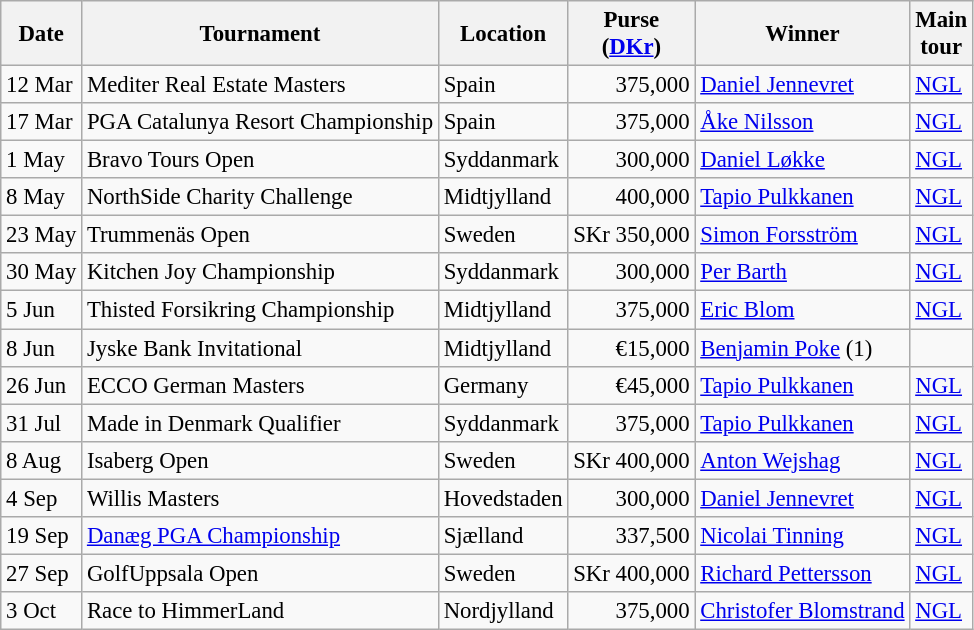<table class="wikitable" style="font-size:95%;">
<tr>
<th>Date</th>
<th>Tournament</th>
<th>Location</th>
<th>Purse<br>(<a href='#'>DKr</a>)</th>
<th>Winner</th>
<th>Main<br>tour</th>
</tr>
<tr>
<td>12 Mar</td>
<td>Mediter Real Estate Masters</td>
<td>Spain</td>
<td align=right>375,000</td>
<td> <a href='#'>Daniel Jennevret</a></td>
<td><a href='#'>NGL</a></td>
</tr>
<tr>
<td>17 Mar</td>
<td>PGA Catalunya Resort Championship</td>
<td>Spain</td>
<td align=right>375,000</td>
<td> <a href='#'>Åke Nilsson</a></td>
<td><a href='#'>NGL</a></td>
</tr>
<tr>
<td>1 May</td>
<td>Bravo Tours Open</td>
<td>Syddanmark</td>
<td align=right>300,000</td>
<td> <a href='#'>Daniel Løkke</a></td>
<td><a href='#'>NGL</a></td>
</tr>
<tr>
<td>8 May</td>
<td>NorthSide Charity Challenge</td>
<td>Midtjylland</td>
<td align=right>400,000</td>
<td> <a href='#'>Tapio Pulkkanen</a></td>
<td><a href='#'>NGL</a></td>
</tr>
<tr>
<td>23 May</td>
<td>Trummenäs Open</td>
<td>Sweden</td>
<td align=right>SKr 350,000</td>
<td> <a href='#'>Simon Forsström</a></td>
<td><a href='#'>NGL</a></td>
</tr>
<tr>
<td>30 May</td>
<td>Kitchen Joy Championship</td>
<td>Syddanmark</td>
<td align=right>300,000</td>
<td> <a href='#'>Per Barth</a></td>
<td><a href='#'>NGL</a></td>
</tr>
<tr>
<td>5 Jun</td>
<td>Thisted Forsikring Championship</td>
<td>Midtjylland</td>
<td align=right>375,000</td>
<td> <a href='#'>Eric Blom</a></td>
<td><a href='#'>NGL</a></td>
</tr>
<tr>
<td>8 Jun</td>
<td>Jyske Bank Invitational</td>
<td>Midtjylland</td>
<td align=right>€15,000</td>
<td> <a href='#'>Benjamin Poke</a> (1)</td>
<td></td>
</tr>
<tr>
<td>26 Jun</td>
<td>ECCO German Masters</td>
<td>Germany</td>
<td align=right>€45,000</td>
<td> <a href='#'>Tapio Pulkkanen</a></td>
<td><a href='#'>NGL</a></td>
</tr>
<tr>
<td>31 Jul</td>
<td>Made in Denmark Qualifier</td>
<td>Syddanmark</td>
<td align=right>375,000</td>
<td> <a href='#'>Tapio Pulkkanen</a></td>
<td><a href='#'>NGL</a></td>
</tr>
<tr>
<td>8 Aug</td>
<td>Isaberg Open</td>
<td>Sweden</td>
<td align=right>SKr 400,000</td>
<td> <a href='#'>Anton Wejshag</a></td>
<td><a href='#'>NGL</a></td>
</tr>
<tr>
<td>4 Sep</td>
<td>Willis Masters</td>
<td>Hovedstaden</td>
<td align=right>300,000</td>
<td> <a href='#'>Daniel Jennevret</a></td>
<td><a href='#'>NGL</a></td>
</tr>
<tr>
<td>19 Sep</td>
<td><a href='#'>Danæg PGA Championship</a></td>
<td>Sjælland</td>
<td align=right>337,500</td>
<td> <a href='#'>Nicolai Tinning</a></td>
<td><a href='#'>NGL</a></td>
</tr>
<tr>
<td>27 Sep</td>
<td>GolfUppsala Open</td>
<td>Sweden</td>
<td align=right>SKr 400,000</td>
<td> <a href='#'>Richard Pettersson</a></td>
<td><a href='#'>NGL</a></td>
</tr>
<tr>
<td>3 Oct</td>
<td>Race to HimmerLand</td>
<td>Nordjylland</td>
<td align=right>375,000</td>
<td> <a href='#'>Christofer Blomstrand</a></td>
<td><a href='#'>NGL</a></td>
</tr>
</table>
